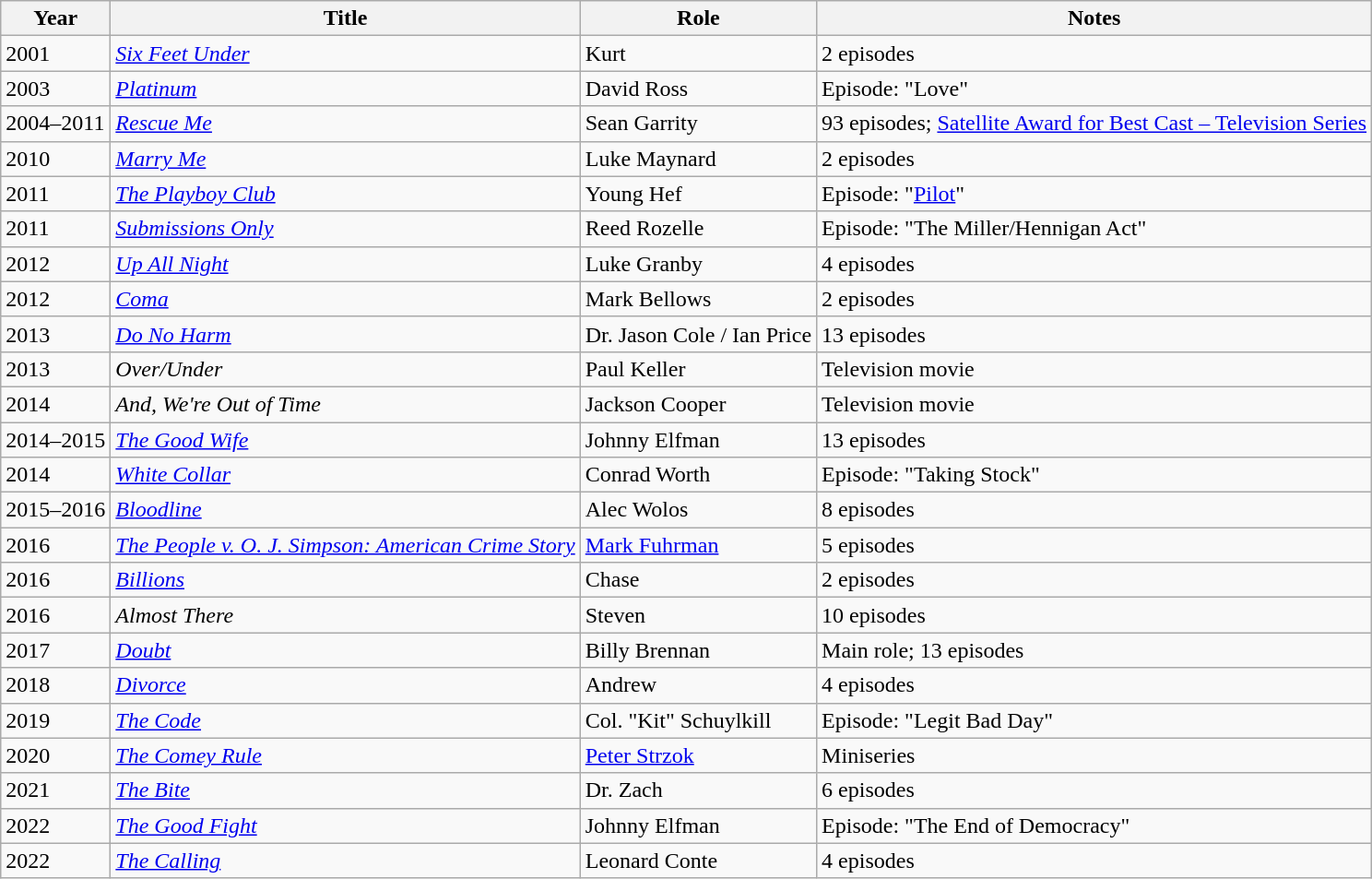<table class="wikitable sortable">
<tr>
<th>Year</th>
<th>Title</th>
<th>Role</th>
<th>Notes</th>
</tr>
<tr>
<td>2001</td>
<td><em><a href='#'>Six Feet Under</a></em></td>
<td>Kurt</td>
<td>2 episodes</td>
</tr>
<tr>
<td>2003</td>
<td><em><a href='#'>Platinum</a></em></td>
<td>David Ross</td>
<td>Episode: "Love"</td>
</tr>
<tr>
<td>2004–2011</td>
<td><em><a href='#'>Rescue Me</a></em></td>
<td>Sean Garrity</td>
<td>93 episodes; <a href='#'>Satellite Award for Best Cast – Television Series</a></td>
</tr>
<tr>
<td>2010</td>
<td><em><a href='#'>Marry Me</a></em></td>
<td>Luke Maynard</td>
<td>2 episodes</td>
</tr>
<tr>
<td>2011</td>
<td><em><a href='#'>The Playboy Club</a></em></td>
<td>Young Hef</td>
<td>Episode: "<a href='#'>Pilot</a>"</td>
</tr>
<tr>
<td>2011</td>
<td><em><a href='#'>Submissions Only</a></em></td>
<td>Reed Rozelle</td>
<td>Episode: "The Miller/Hennigan Act"</td>
</tr>
<tr>
<td>2012</td>
<td><em><a href='#'>Up All Night</a></em></td>
<td>Luke Granby</td>
<td>4 episodes</td>
</tr>
<tr>
<td>2012</td>
<td><em><a href='#'>Coma</a></em></td>
<td>Mark Bellows</td>
<td>2 episodes</td>
</tr>
<tr>
<td>2013</td>
<td><em><a href='#'>Do No Harm</a></em></td>
<td>Dr. Jason Cole / Ian Price</td>
<td>13 episodes</td>
</tr>
<tr>
<td>2013</td>
<td><em>Over/Under</em></td>
<td>Paul Keller</td>
<td>Television movie</td>
</tr>
<tr>
<td>2014</td>
<td><em>And, We're Out of Time</em></td>
<td>Jackson Cooper</td>
<td>Television movie</td>
</tr>
<tr>
<td>2014–2015</td>
<td><em><a href='#'>The Good Wife</a></em></td>
<td>Johnny Elfman</td>
<td>13 episodes</td>
</tr>
<tr>
<td>2014</td>
<td><em><a href='#'>White Collar</a></em></td>
<td>Conrad Worth</td>
<td>Episode: "Taking Stock"</td>
</tr>
<tr>
<td>2015–2016</td>
<td><em><a href='#'>Bloodline</a></em></td>
<td>Alec Wolos</td>
<td>8 episodes</td>
</tr>
<tr>
<td>2016</td>
<td><em><a href='#'>The People v. O. J. Simpson: American Crime Story</a></em></td>
<td><a href='#'>Mark Fuhrman</a></td>
<td>5 episodes</td>
</tr>
<tr>
<td>2016</td>
<td><em><a href='#'>Billions</a></em></td>
<td>Chase</td>
<td>2 episodes</td>
</tr>
<tr>
<td>2016</td>
<td><em>Almost There</em></td>
<td>Steven</td>
<td>10 episodes</td>
</tr>
<tr>
<td>2017</td>
<td><em><a href='#'>Doubt</a></em></td>
<td>Billy Brennan</td>
<td>Main role; 13 episodes</td>
</tr>
<tr>
<td>2018</td>
<td><em><a href='#'>Divorce</a></em></td>
<td>Andrew</td>
<td>4 episodes</td>
</tr>
<tr>
<td>2019</td>
<td><em><a href='#'>The Code</a></em></td>
<td>Col. "Kit" Schuylkill</td>
<td>Episode: "Legit Bad Day"</td>
</tr>
<tr>
<td>2020</td>
<td><em><a href='#'>The Comey Rule</a></em></td>
<td><a href='#'>Peter Strzok</a></td>
<td>Miniseries</td>
</tr>
<tr>
<td>2021</td>
<td><em><a href='#'>The Bite</a></em></td>
<td>Dr. Zach</td>
<td>6 episodes</td>
</tr>
<tr>
<td>2022</td>
<td><em><a href='#'>The Good Fight</a></em></td>
<td>Johnny Elfman</td>
<td>Episode: "The End of Democracy"</td>
</tr>
<tr>
<td>2022</td>
<td><em><a href='#'>The Calling</a></em></td>
<td>Leonard Conte</td>
<td>4 episodes</td>
</tr>
</table>
